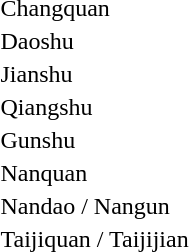<table>
<tr>
<td>Changquan</td>
<td></td>
<td></td>
<td></td>
</tr>
<tr>
<td>Daoshu</td>
<td></td>
<td></td>
<td></td>
</tr>
<tr>
<td>Jianshu</td>
<td></td>
<td></td>
<td></td>
</tr>
<tr>
<td>Qiangshu</td>
<td></td>
<td></td>
<td></td>
</tr>
<tr>
<td>Gunshu</td>
<td></td>
<td></td>
<td></td>
</tr>
<tr>
<td>Nanquan</td>
<td></td>
<td></td>
<td></td>
</tr>
<tr>
<td>Nandao / Nangun</td>
<td></td>
<td></td>
<td></td>
</tr>
<tr>
<td>Taijiquan / Taijijian</td>
<td></td>
<td></td>
<td></td>
</tr>
</table>
